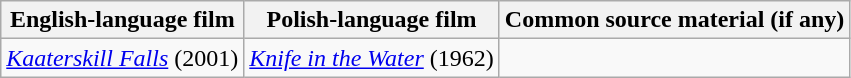<table class="wikitable">
<tr>
<th>English-language film</th>
<th>Polish-language film</th>
<th>Common source material (if any)</th>
</tr>
<tr>
<td><em><a href='#'>Kaaterskill Falls</a></em> (2001)</td>
<td><em><a href='#'>Knife in the Water</a></em> (1962)</td>
<td></td>
</tr>
</table>
